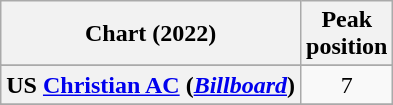<table class="wikitable sortable plainrowheaders" style="text-align:center">
<tr>
<th scope="col">Chart (2022)</th>
<th scope="col">Peak<br> position</th>
</tr>
<tr>
</tr>
<tr>
</tr>
<tr>
<th scope="row">US <a href='#'>Christian AC</a> (<em><a href='#'>Billboard</a></em>)</th>
<td>7</td>
</tr>
<tr>
</tr>
</table>
